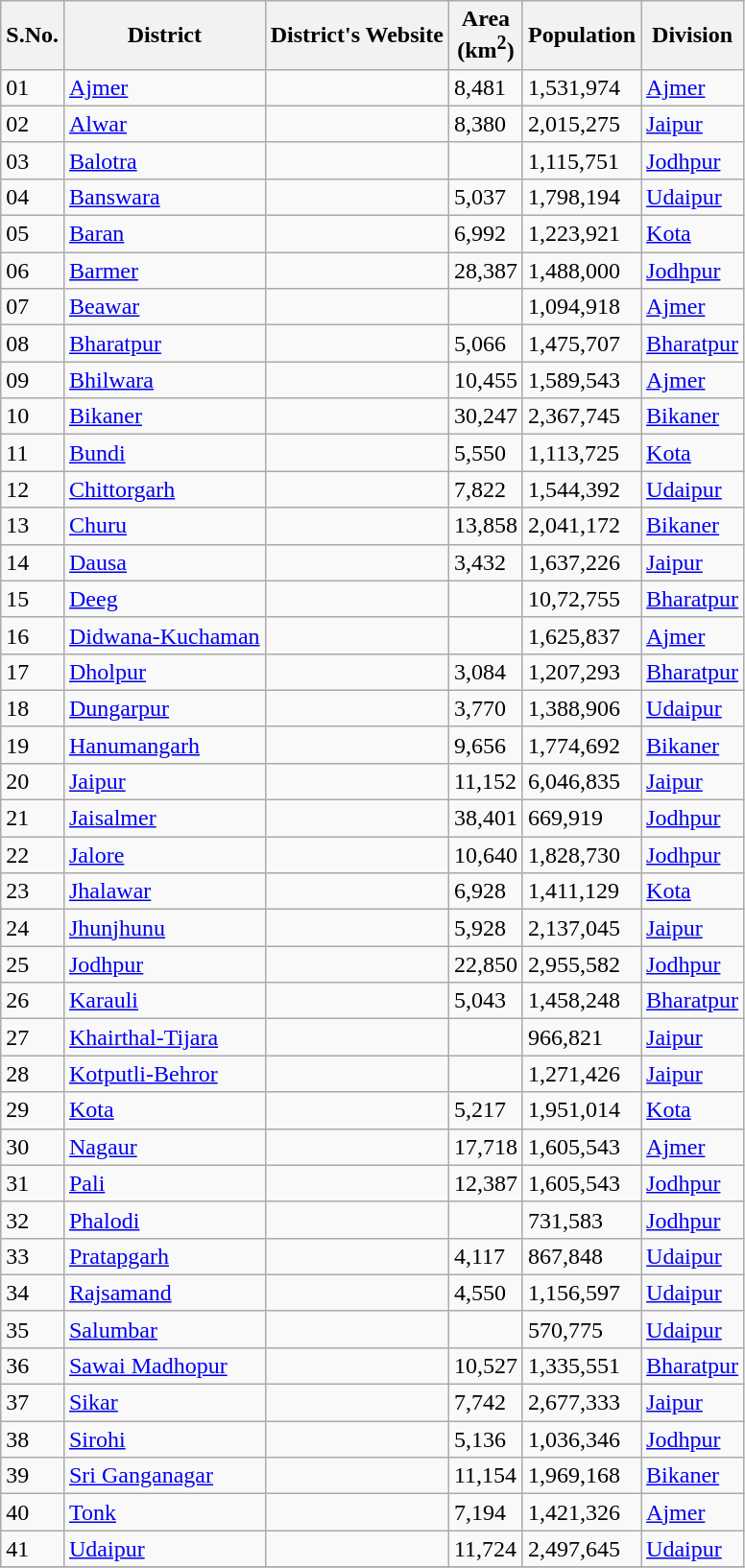<table class="wikitable sortable plainrowheaders">
<tr>
<th>S.No.</th>
<th>District</th>
<th>District's Website</th>
<th>Area<br>(km<sup>2</sup>)</th>
<th>Population</th>
<th>Division</th>
</tr>
<tr>
<td>01</td>
<td><a href='#'>Ajmer</a></td>
<td></td>
<td>8,481</td>
<td>1,531,974</td>
<td><a href='#'>Ajmer</a></td>
</tr>
<tr>
<td>02</td>
<td><a href='#'>Alwar</a></td>
<td></td>
<td>8,380</td>
<td>2,015,275</td>
<td><a href='#'>Jaipur</a></td>
</tr>
<tr>
<td>03</td>
<td><a href='#'>Balotra</a></td>
<td></td>
<td></td>
<td>1,115,751</td>
<td><a href='#'>Jodhpur</a></td>
</tr>
<tr>
<td>04</td>
<td><a href='#'>Banswara</a></td>
<td></td>
<td>5,037</td>
<td>1,798,194</td>
<td><a href='#'>Udaipur</a></td>
</tr>
<tr>
<td>05</td>
<td><a href='#'>Baran</a></td>
<td></td>
<td>6,992</td>
<td>1,223,921</td>
<td><a href='#'>Kota</a></td>
</tr>
<tr>
<td>06</td>
<td><a href='#'>Barmer</a></td>
<td></td>
<td>28,387</td>
<td>1,488,000</td>
<td><a href='#'>Jodhpur</a></td>
</tr>
<tr>
<td>07</td>
<td><a href='#'>Beawar</a></td>
<td></td>
<td></td>
<td>1,094,918</td>
<td><a href='#'>Ajmer</a></td>
</tr>
<tr>
<td>08</td>
<td><a href='#'>Bharatpur</a></td>
<td></td>
<td>5,066</td>
<td>1,475,707</td>
<td><a href='#'>Bharatpur</a></td>
</tr>
<tr>
<td>09</td>
<td><a href='#'>Bhilwara</a></td>
<td></td>
<td>10,455</td>
<td>1,589,543</td>
<td><a href='#'>Ajmer</a></td>
</tr>
<tr>
<td>10</td>
<td><a href='#'>Bikaner</a></td>
<td></td>
<td>30,247</td>
<td>2,367,745</td>
<td><a href='#'>Bikaner</a></td>
</tr>
<tr>
<td>11</td>
<td><a href='#'>Bundi</a></td>
<td></td>
<td>5,550</td>
<td>1,113,725</td>
<td><a href='#'>Kota</a></td>
</tr>
<tr>
<td>12</td>
<td><a href='#'>Chittorgarh</a></td>
<td></td>
<td>7,822</td>
<td>1,544,392</td>
<td><a href='#'>Udaipur</a></td>
</tr>
<tr>
<td>13</td>
<td><a href='#'>Churu</a></td>
<td></td>
<td>13,858</td>
<td>2,041,172</td>
<td><a href='#'>Bikaner</a></td>
</tr>
<tr>
<td>14</td>
<td><a href='#'>Dausa</a></td>
<td></td>
<td>3,432</td>
<td>1,637,226</td>
<td><a href='#'>Jaipur</a></td>
</tr>
<tr>
<td>15</td>
<td><a href='#'>Deeg</a></td>
<td></td>
<td></td>
<td>10,72,755</td>
<td><a href='#'>Bharatpur</a></td>
</tr>
<tr>
<td>16</td>
<td><a href='#'>Didwana-Kuchaman</a></td>
<td></td>
<td></td>
<td>1,625,837</td>
<td><a href='#'>Ajmer</a></td>
</tr>
<tr>
<td>17</td>
<td><a href='#'>Dholpur</a></td>
<td></td>
<td>3,084</td>
<td>1,207,293</td>
<td><a href='#'>Bharatpur</a></td>
</tr>
<tr>
<td>18</td>
<td><a href='#'>Dungarpur</a></td>
<td></td>
<td>3,770</td>
<td>1,388,906</td>
<td><a href='#'>Udaipur</a></td>
</tr>
<tr>
<td>19</td>
<td><a href='#'>Hanumangarh</a></td>
<td></td>
<td>9,656</td>
<td>1,774,692</td>
<td><a href='#'>Bikaner</a></td>
</tr>
<tr>
<td>20</td>
<td><a href='#'>Jaipur</a></td>
<td></td>
<td>11,152</td>
<td>6,046,835</td>
<td><a href='#'>Jaipur</a></td>
</tr>
<tr>
<td>21</td>
<td><a href='#'>Jaisalmer</a></td>
<td></td>
<td>38,401</td>
<td>669,919</td>
<td><a href='#'>Jodhpur</a></td>
</tr>
<tr>
<td>22</td>
<td><a href='#'>Jalore</a></td>
<td></td>
<td>10,640</td>
<td>1,828,730</td>
<td><a href='#'>Jodhpur</a></td>
</tr>
<tr>
<td>23</td>
<td><a href='#'>Jhalawar</a></td>
<td></td>
<td>6,928</td>
<td>1,411,129</td>
<td><a href='#'>Kota</a></td>
</tr>
<tr>
<td>24</td>
<td><a href='#'>Jhunjhunu</a></td>
<td></td>
<td>5,928</td>
<td>2,137,045</td>
<td><a href='#'>Jaipur</a></td>
</tr>
<tr>
<td>25</td>
<td><a href='#'>Jodhpur</a></td>
<td></td>
<td>22,850</td>
<td>2,955,582</td>
<td><a href='#'>Jodhpur</a></td>
</tr>
<tr>
<td>26</td>
<td><a href='#'>Karauli</a></td>
<td></td>
<td>5,043</td>
<td>1,458,248</td>
<td><a href='#'>Bharatpur</a></td>
</tr>
<tr>
<td>27</td>
<td><a href='#'>Khairthal-Tijara</a></td>
<td></td>
<td></td>
<td>966,821</td>
<td><a href='#'>Jaipur</a></td>
</tr>
<tr>
<td>28</td>
<td><a href='#'>Kotputli-Behror</a></td>
<td></td>
<td></td>
<td>1,271,426</td>
<td><a href='#'>Jaipur</a></td>
</tr>
<tr>
<td>29</td>
<td><a href='#'>Kota</a></td>
<td></td>
<td>5,217</td>
<td>1,951,014</td>
<td><a href='#'>Kota</a></td>
</tr>
<tr>
<td>30</td>
<td><a href='#'>Nagaur</a></td>
<td></td>
<td>17,718</td>
<td>1,605,543</td>
<td><a href='#'>Ajmer</a></td>
</tr>
<tr>
<td>31</td>
<td><a href='#'>Pali</a></td>
<td></td>
<td>12,387</td>
<td>1,605,543</td>
<td><a href='#'>Jodhpur</a></td>
</tr>
<tr>
<td>32</td>
<td><a href='#'>Phalodi</a></td>
<td></td>
<td></td>
<td>731,583</td>
<td><a href='#'>Jodhpur</a></td>
</tr>
<tr>
<td>33</td>
<td><a href='#'>Pratapgarh</a></td>
<td></td>
<td>4,117</td>
<td>867,848</td>
<td><a href='#'>Udaipur</a></td>
</tr>
<tr>
<td>34</td>
<td><a href='#'>Rajsamand</a></td>
<td></td>
<td>4,550</td>
<td>1,156,597</td>
<td><a href='#'>Udaipur</a></td>
</tr>
<tr>
<td>35</td>
<td><a href='#'>Salumbar</a></td>
<td></td>
<td></td>
<td>570,775</td>
<td><a href='#'>Udaipur</a></td>
</tr>
<tr>
<td>36</td>
<td><a href='#'>Sawai Madhopur</a></td>
<td></td>
<td>10,527</td>
<td>1,335,551</td>
<td><a href='#'>Bharatpur</a></td>
</tr>
<tr>
<td>37</td>
<td><a href='#'>Sikar</a></td>
<td></td>
<td>7,742</td>
<td>2,677,333</td>
<td><a href='#'>Jaipur</a></td>
</tr>
<tr>
<td>38</td>
<td><a href='#'>Sirohi</a></td>
<td></td>
<td>5,136</td>
<td>1,036,346</td>
<td><a href='#'>Jodhpur</a></td>
</tr>
<tr>
<td>39</td>
<td><a href='#'>Sri Ganganagar</a></td>
<td></td>
<td>11,154</td>
<td>1,969,168</td>
<td><a href='#'>Bikaner</a></td>
</tr>
<tr>
<td>40</td>
<td><a href='#'>Tonk</a></td>
<td></td>
<td>7,194</td>
<td>1,421,326</td>
<td><a href='#'>Ajmer</a></td>
</tr>
<tr>
<td>41</td>
<td><a href='#'>Udaipur</a></td>
<td></td>
<td>11,724</td>
<td>2,497,645</td>
<td><a href='#'>Udaipur</a></td>
</tr>
<tr>
</tr>
</table>
